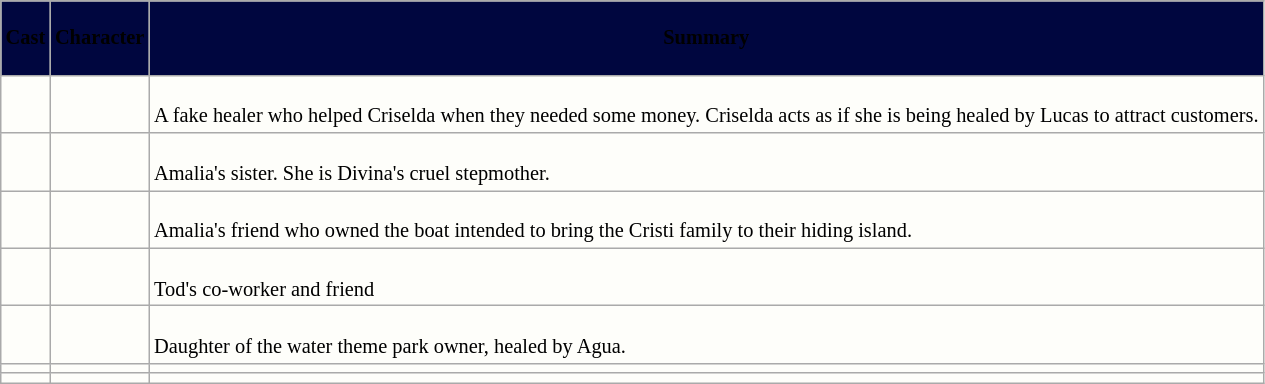<table class="wikitable" style=" background:#FEFEFA; font-size: 85%;">
<tr>
<th style="background:#00063F ;"><p>Cast</p></th>
<th style="background:#00063F; "><p>Character</p></th>
<th style="background:#00063F ;"><p>Summary</p></th>
</tr>
<tr>
<td></td>
<td></td>
<td><br>A fake healer who helped Criselda when they needed some money. Criselda acts as if she is being healed by Lucas to attract customers.</td>
</tr>
<tr>
<td></td>
<td></td>
<td><br>Amalia's sister. She is Divina's cruel stepmother.</td>
</tr>
<tr>
<td></td>
<td></td>
<td><br>Amalia's friend who owned the boat intended to bring the Cristi family to their hiding island.</td>
</tr>
<tr>
<td></td>
<td></td>
<td><br>Tod's co-worker and friend</td>
</tr>
<tr>
<td></td>
<td></td>
<td><br>Daughter of the water theme park owner, healed by Agua.</td>
</tr>
<tr>
<td></td>
<td></td>
<td></td>
</tr>
<tr>
<td></td>
<td></td>
<td></td>
</tr>
</table>
